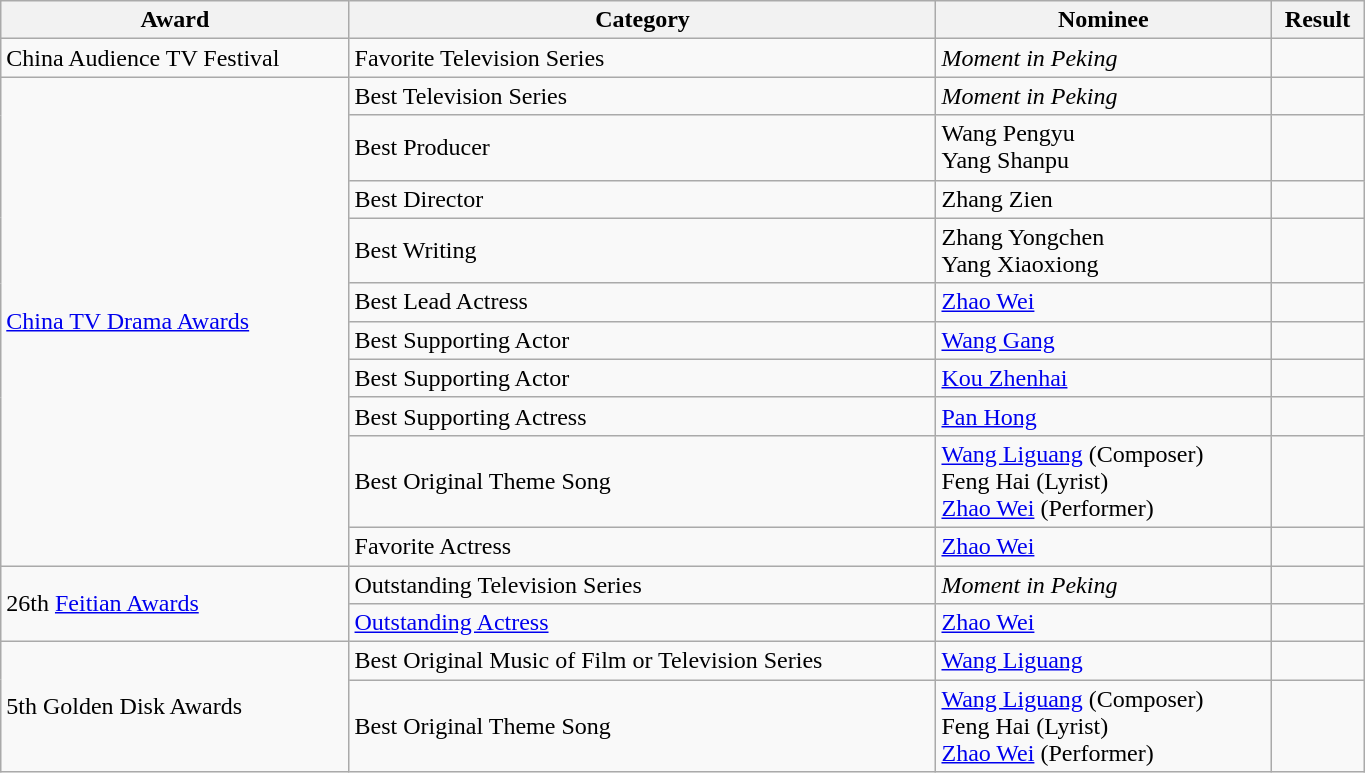<table class="wikitable" width="72%">
<tr>
<th>Award</th>
<th>Category</th>
<th>Nominee</th>
<th>Result</th>
</tr>
<tr>
<td>China Audience TV Festival</td>
<td>Favorite Television Series</td>
<td><em>Moment in Peking</em></td>
<td></td>
</tr>
<tr>
<td rowspan=10><a href='#'>China TV Drama Awards</a></td>
<td>Best Television Series</td>
<td><em>Moment in Peking</em></td>
<td></td>
</tr>
<tr>
<td>Best Producer</td>
<td>Wang Pengyu<br>Yang Shanpu</td>
<td></td>
</tr>
<tr>
<td>Best Director</td>
<td>Zhang Zien</td>
<td></td>
</tr>
<tr>
<td>Best Writing</td>
<td>Zhang Yongchen<br>Yang Xiaoxiong</td>
<td></td>
</tr>
<tr>
<td>Best Lead Actress</td>
<td><a href='#'>Zhao Wei</a></td>
<td></td>
</tr>
<tr>
<td>Best Supporting Actor</td>
<td><a href='#'>Wang Gang</a></td>
<td></td>
</tr>
<tr>
<td>Best Supporting Actor</td>
<td><a href='#'>Kou Zhenhai</a></td>
<td></td>
</tr>
<tr>
<td>Best Supporting Actress</td>
<td><a href='#'>Pan Hong</a></td>
<td></td>
</tr>
<tr>
<td>Best Original Theme Song</td>
<td><a href='#'>Wang Liguang</a> (Composer)<br>Feng Hai (Lyrist)<br><a href='#'>Zhao Wei</a> (Performer)</td>
<td></td>
</tr>
<tr>
<td>Favorite Actress</td>
<td><a href='#'>Zhao Wei</a></td>
<td></td>
</tr>
<tr>
<td rowspan=2>26th <a href='#'>Feitian Awards</a></td>
<td>Outstanding Television Series</td>
<td><em>Moment in Peking</em></td>
<td></td>
</tr>
<tr>
<td><a href='#'>Outstanding Actress</a></td>
<td><a href='#'>Zhao Wei</a></td>
<td></td>
</tr>
<tr>
<td rowspan=2>5th Golden Disk Awards</td>
<td>Best Original Music of Film or Television Series</td>
<td><a href='#'>Wang Liguang</a></td>
<td></td>
</tr>
<tr>
<td>Best Original Theme Song</td>
<td><a href='#'>Wang Liguang</a> (Composer)<br>Feng Hai (Lyrist)<br><a href='#'>Zhao Wei</a> (Performer)</td>
<td></td>
</tr>
</table>
